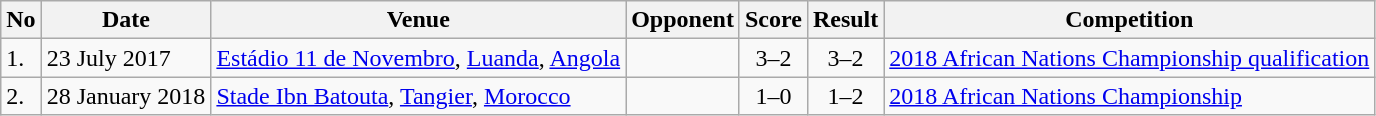<table class="wikitable">
<tr>
<th>No</th>
<th>Date</th>
<th>Venue</th>
<th>Opponent</th>
<th>Score</th>
<th>Result</th>
<th>Competition</th>
</tr>
<tr>
<td>1.</td>
<td>23 July 2017</td>
<td><a href='#'>Estádio 11 de Novembro</a>, <a href='#'>Luanda</a>, <a href='#'>Angola</a></td>
<td></td>
<td align="center">3–2</td>
<td align="center">3–2</td>
<td><a href='#'>2018 African Nations Championship qualification</a></td>
</tr>
<tr>
<td>2.</td>
<td>28 January 2018</td>
<td><a href='#'>Stade Ibn Batouta</a>, <a href='#'>Tangier</a>, <a href='#'>Morocco</a></td>
<td></td>
<td align="center">1–0</td>
<td align="center">1–2 </td>
<td><a href='#'>2018 African Nations Championship</a></td>
</tr>
</table>
